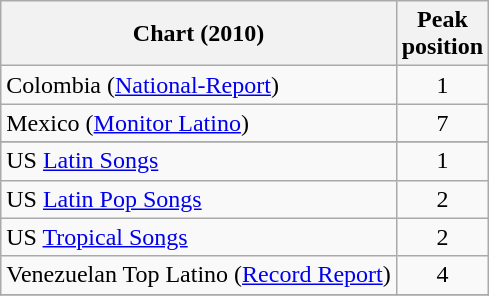<table class="wikitable sortable">
<tr>
<th>Chart (2010)</th>
<th>Peak<br>position</th>
</tr>
<tr>
<td>Colombia (<a href='#'>National-Report</a>)</td>
<td style="text-align:center;">1</td>
</tr>
<tr>
<td>Mexico (<a href='#'>Monitor Latino</a>)</td>
<td style="text-align:center;">7</td>
</tr>
<tr>
</tr>
<tr>
</tr>
<tr>
</tr>
<tr>
<td align="left">US <a href='#'>Latin Songs</a></td>
<td style="text-align:center;">1</td>
</tr>
<tr>
<td align="left">US <a href='#'>Latin Pop Songs</a></td>
<td style="text-align:center;">2</td>
</tr>
<tr>
<td align="left">US <a href='#'>Tropical Songs</a></td>
<td style="text-align:center;">2</td>
</tr>
<tr>
<td>Venezuelan Top Latino (<a href='#'>Record Report</a>)</td>
<td style="text-align:center;">4</td>
</tr>
<tr>
</tr>
</table>
